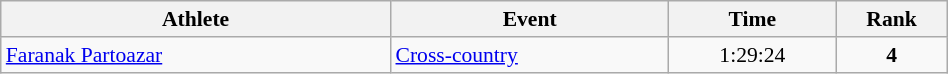<table class="wikitable" width="50%" style="text-align:center; font-size:90%">
<tr>
<th width="35%">Athlete</th>
<th width="25%">Event</th>
<th width="15%">Time</th>
<th width="10%">Rank</th>
</tr>
<tr>
<td align=left><a href='#'>Faranak Partoazar</a></td>
<td align=left><a href='#'>Cross-country</a></td>
<td>1:29:24</td>
<td><strong>4</strong></td>
</tr>
</table>
